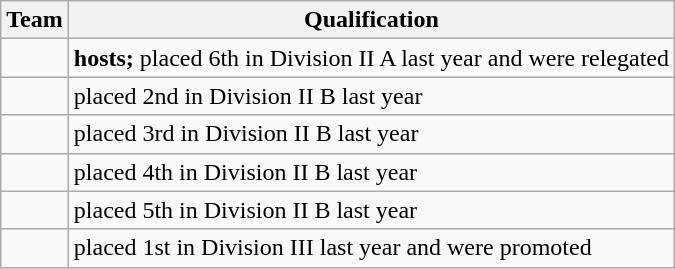<table class="wikitable">
<tr>
<th>Team</th>
<th>Qualification</th>
</tr>
<tr>
<td></td>
<td><strong>hosts;</strong> placed 6th in Division II A last year and were relegated</td>
</tr>
<tr>
<td></td>
<td>placed 2nd in Division II B last year</td>
</tr>
<tr>
<td></td>
<td>placed 3rd in Division II B last year</td>
</tr>
<tr>
<td></td>
<td>placed 4th in Division II B last year</td>
</tr>
<tr>
<td></td>
<td>placed 5th in Division II B last year</td>
</tr>
<tr>
<td></td>
<td>placed 1st in Division III last year and were promoted</td>
</tr>
</table>
